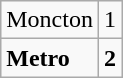<table class="wikitable">
<tr>
<td>Moncton</td>
<td style="text-align: center">1</td>
</tr>
<tr style="font-weight: bold">
<td>Metro</td>
<td style="text-align: center">2</td>
</tr>
</table>
